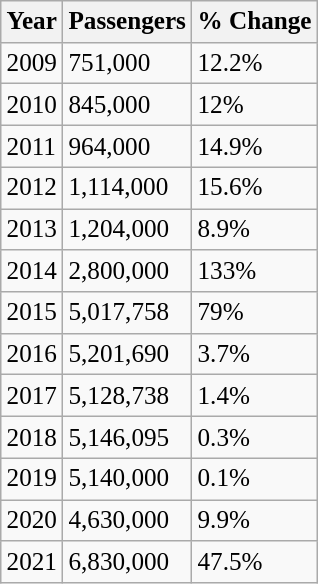<table class="wikitable" style="font-size: 105%">
<tr>
<th>Year</th>
<th>Passengers</th>
<th>% Change</th>
</tr>
<tr>
<td>2009</td>
<td>751,000</td>
<td> 12.2%</td>
</tr>
<tr>
<td>2010</td>
<td>845,000</td>
<td> 12%</td>
</tr>
<tr>
<td>2011</td>
<td>964,000</td>
<td> 14.9%</td>
</tr>
<tr>
<td>2012</td>
<td>1,114,000</td>
<td> 15.6%</td>
</tr>
<tr>
<td>2013</td>
<td>1,204,000</td>
<td> 8.9%</td>
</tr>
<tr>
<td>2014</td>
<td>2,800,000</td>
<td> 133%</td>
</tr>
<tr>
<td>2015</td>
<td>5,017,758</td>
<td> 79%</td>
</tr>
<tr>
<td>2016</td>
<td>5,201,690</td>
<td> 3.7%</td>
</tr>
<tr>
<td>2017</td>
<td>5,128,738</td>
<td> 1.4%</td>
</tr>
<tr>
<td>2018</td>
<td>5,146,095</td>
<td> 0.3%</td>
</tr>
<tr>
<td>2019</td>
<td>5,140,000</td>
<td> 0.1%</td>
</tr>
<tr>
<td>2020</td>
<td>4,630,000</td>
<td> 9.9%</td>
</tr>
<tr>
<td>2021</td>
<td>6,830,000</td>
<td> 47.5%</td>
</tr>
</table>
